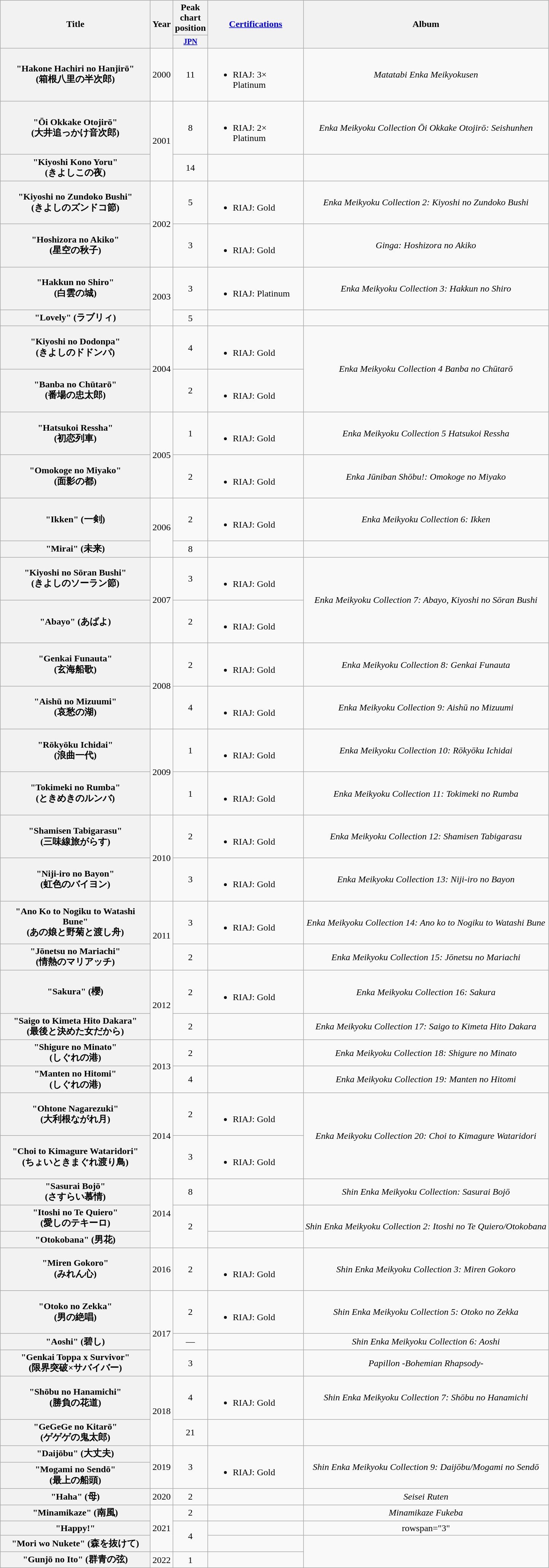<table class="wikitable plainrowheaders" style="text-align:center;">
<tr>
<th rowspan="2" style="width:16em;">Title</th>
<th rowspan="2">Year</th>
<th colspan="1">Peak chart position</th>
<th rowspan="2" style="width:10em;"><a href='#'>Certifications</a></th>
<th rowspan="2">Album</th>
</tr>
<tr style="font-size:smaller;">
<th width="35"><a href='#'>JPN</a><br></th>
</tr>
<tr>
<th scope="row">"Hakone Hachiri no Hanjirō"<br>(箱根八里の半次郎)</th>
<td>2000</td>
<td>11</td>
<td align="left"><br><ul><li>RIAJ: 3× Platinum</li></ul></td>
<td><em>Matatabi Enka Meikyokusen</em></td>
</tr>
<tr>
<th scope="row">"Ōi Okkake Otojirō"<br>(大井追っかけ音次郎)</th>
<td rowspan="2">2001</td>
<td>8</td>
<td align="left"><br><ul><li>RIAJ: 2× Platinum</li></ul></td>
<td><em>Enka Meikyoku Collection Ōi Okkake Otojirō: Seishunhen</em></td>
</tr>
<tr>
<th scope="row">"Kiyoshi Kono Yoru"<br>(きよしこの夜)</th>
<td>14</td>
<td align="left"></td>
<td></td>
</tr>
<tr>
<th scope="row">"Kiyoshi no Zundoko Bushi"<br>(きよしのズンドコ節)</th>
<td rowspan="2">2002</td>
<td>5</td>
<td align="left"><br><ul><li>RIAJ: Gold</li></ul></td>
<td><em>Enka Meikyoku Collection 2: Kiyoshi no Zundoko Bushi</em></td>
</tr>
<tr>
<th scope="row">"Hoshizora no Akiko"<br>(星空の秋子)</th>
<td>3</td>
<td align="left"><br><ul><li>RIAJ: Gold</li></ul></td>
<td><em>Ginga: Hoshizora no Akiko</em></td>
</tr>
<tr>
<th scope="row">"Hakkun no Shiro"<br>(白雲の城)</th>
<td rowspan="2">2003</td>
<td>3</td>
<td align="left"><br><ul><li>RIAJ: Platinum</li></ul></td>
<td><em>Enka Meikyoku Collection 3: Hakkun no Shiro</em></td>
</tr>
<tr>
<th scope="row">"Lovely" (ラブリィ) <br></th>
<td>5</td>
<td align="left"></td>
<td></td>
</tr>
<tr>
<th scope="row">"Kiyoshi no Dodonpa"<br>(きよしのドドンパ)</th>
<td rowspan="2">2004</td>
<td>4</td>
<td align="left"><br><ul><li>RIAJ: Gold</li></ul></td>
<td rowspan="2"><em>Enka Meikyoku Collection 4 Banba no Chūtarō</em></td>
</tr>
<tr>
<th scope="row">"Banba no Chūtarō"<br>(番場の忠太郎)</th>
<td>2</td>
<td align="left"><br><ul><li>RIAJ: Gold</li></ul></td>
</tr>
<tr>
<th scope="row">"Hatsukoi Ressha"<br>(初恋列車)</th>
<td rowspan="2">2005</td>
<td>1</td>
<td align="left"><br><ul><li>RIAJ: Gold</li></ul></td>
<td><em>Enka Meikyoku Collection 5 Hatsukoi Ressha</em></td>
</tr>
<tr>
<th scope="row">"Omokoge no Miyako"<br>(面影の都)</th>
<td>2</td>
<td align="left"><br><ul><li>RIAJ: Gold</li></ul></td>
<td><em>Enka Jūniban Shōbu!: Omokoge no Miyako</em></td>
</tr>
<tr>
<th scope="row">"Ikken" (一剣)</th>
<td rowspan="2">2006</td>
<td>2</td>
<td align="left"><br><ul><li>RIAJ: Gold</li></ul></td>
<td><em>Enka Meikyoku Collection 6: Ikken</em></td>
</tr>
<tr>
<th scope="row">"Mirai" (未来)</th>
<td>8</td>
<td align="left"></td>
<td></td>
</tr>
<tr>
<th scope="row">"Kiyoshi no Sōran Bushi"<br>(きよしのソーラン節)</th>
<td rowspan="2">2007</td>
<td>3</td>
<td align="left"><br><ul><li>RIAJ: Gold</li></ul></td>
<td rowspan="2"><em>Enka Meikyoku Collection 7: Abayo, Kiyoshi no Sōran Bushi</em></td>
</tr>
<tr>
<th scope="row">"Abayo" (あばよ)</th>
<td>2</td>
<td align="left"><br><ul><li>RIAJ: Gold</li></ul></td>
</tr>
<tr>
<th scope="row">"Genkai Funauta"<br>(玄海船歌)</th>
<td rowspan="2">2008</td>
<td>2</td>
<td align="left"><br><ul><li>RIAJ: Gold</li></ul></td>
<td><em>Enka Meikyoku Collection 8: Genkai Funauta</em></td>
</tr>
<tr>
<th scope="row">"Aishū no Mizuumi"<br>(哀愁の湖)</th>
<td>4</td>
<td align="left"><br><ul><li>RIAJ: Gold</li></ul></td>
<td><em>Enka Meikyoku Collection 9: Aishū no Mizuumi</em></td>
</tr>
<tr>
<th scope="row">"Rōkyōku Ichidai"<br>(浪曲一代)</th>
<td rowspan="2">2009</td>
<td>1</td>
<td align="left"><br><ul><li>RIAJ: Gold</li></ul></td>
<td><em>Enka Meikyoku Collection 10: Rōkyōku Ichidai</em></td>
</tr>
<tr>
<th scope="row">"Tokimeki no Rumba"<br>(ときめきのルンバ)</th>
<td>1</td>
<td align="left"><br><ul><li>RIAJ: Gold</li></ul></td>
<td><em>Enka Meikyoku Collection 11: Tokimeki no Rumba</em></td>
</tr>
<tr>
<th scope="row">"Shamisen Tabigarasu"<br>(三味線旅がらす)</th>
<td rowspan="2">2010</td>
<td>2</td>
<td align="left"><br><ul><li>RIAJ: Gold</li></ul></td>
<td><em>Enka Meikyoku Collection 12: Shamisen Tabigarasu</em></td>
</tr>
<tr>
<th scope="row">"Niji-iro no Bayon"<br>(虹色のバイヨン)</th>
<td>3</td>
<td align="left"><br><ul><li>RIAJ: Gold</li></ul></td>
<td><em>Enka Meikyoku Collection 13: Niji-iro no Bayon</em></td>
</tr>
<tr>
<th scope="row">"Ano Ko to Nogiku to Watashi Bune"<br>(あの娘と野菊と渡し舟)</th>
<td rowspan="2">2011</td>
<td>3</td>
<td align="left"><br><ul><li>RIAJ: Gold</li></ul></td>
<td><em>Enka Meikyoku Collection 14: Ano ko to Nogiku to Watashi Bune</em></td>
</tr>
<tr>
<th scope="row">"Jōnetsu no Mariachi"<br>(情熱のマリアッチ)</th>
<td>2</td>
<td align="left"></td>
<td><em>Enka Meikyoku Collection 15: Jōnetsu no Mariachi</em></td>
</tr>
<tr>
<th scope="row">"Sakura" (櫻)</th>
<td rowspan="2">2012</td>
<td>2</td>
<td align="left"><br><ul><li>RIAJ: Gold</li></ul></td>
<td><em>Enka Meikyoku Collection 16: Sakura</em></td>
</tr>
<tr>
<th scope="row">"Saigo to Kimeta Hito Dakara"<br>(最後と決めた女だから)</th>
<td>2</td>
<td align="left"></td>
<td><em>Enka Meikyoku Collection 17: Saigo to Kimeta Hito Dakara</em></td>
</tr>
<tr>
<th scope="row">"Shigure no Minato"<br>(しぐれの港)</th>
<td rowspan="2">2013</td>
<td>2</td>
<td align="left"></td>
<td><em>Enka Meikyoku Collection 18: Shigure no Minato</em></td>
</tr>
<tr>
<th scope="row">"Manten no Hitomi"<br>(しぐれの港)</th>
<td>4</td>
<td align="left"></td>
<td><em>Enka Meikyoku Collection 19: Manten no Hitomi</em></td>
</tr>
<tr>
<th scope="row">"Ohtone Nagarezuki"<br>(大利根ながれ月)</th>
<td rowspan="2">2014</td>
<td>2</td>
<td align="left"><br><ul><li>RIAJ: Gold</li></ul></td>
<td rowspan="2"><em>Enka Meikyoku Collection 20: Choi to Kimagure Wataridori</em></td>
</tr>
<tr>
<th scope="row">"Choi to Kimagure Wataridori"<br>(ちょいときまぐれ渡り鳥)</th>
<td>3</td>
<td align="left"><br><ul><li>RIAJ: Gold</li></ul></td>
</tr>
<tr>
<th scope="row">"Sasurai Bojō"<br>(さすらい慕情)</th>
<td rowspan="3">2014</td>
<td>8</td>
<td align="left"></td>
<td><em>Shin Enka Meikyoku Collection: Sasurai Bojō</em></td>
</tr>
<tr>
<th scope="row">"Itoshi no Te Quiero"<br>(愛しのテキーロ)</th>
<td rowspan="2">2</td>
<td align="left"></td>
<td rowspan="2"><em>Shin Enka Meikyoku Collection 2: Itoshi no Te Quiero/Otokobana</em></td>
</tr>
<tr>
<th scope="row">"Otokobana" (男花)</th>
<td align="left"></td>
</tr>
<tr>
<th scope="row">"Miren Gokoro"<br>(みれん心)</th>
<td>2016</td>
<td>2</td>
<td align="left"><br><ul><li>RIAJ: Gold</li></ul></td>
<td><em>Shin Enka Meikyoku Collection 3: Miren Gokoro</em></td>
</tr>
<tr>
<th scope="row">"Otoko no Zekka"<br>(男の絶唱)</th>
<td rowspan="3">2017</td>
<td>2</td>
<td align="left"><br><ul><li>RIAJ: Gold</li></ul></td>
<td><em>Shin Enka Meikyoku Collection 5: Otoko no Zekka</em></td>
</tr>
<tr>
<th scope="row">"Aoshi" (碧し)</th>
<td>—</td>
<td align="left"></td>
<td><em>Shin Enka Meikyoku Collection 6: Aoshi</em></td>
</tr>
<tr>
<th scope="row">"Genkai Toppa x Survivor"<br>(限界突破×サバイバー)</th>
<td>3</td>
<td align="left"></td>
<td><em>Papillon -Bohemian Rhapsody-</em></td>
</tr>
<tr>
<th scope="row">"Shōbu no Hanamichi"<br>(勝負の花道)</th>
<td rowspan="2">2018</td>
<td>4</td>
<td align="left"><br><ul><li>RIAJ: Gold</li></ul></td>
<td><em>Shin Enka Meikyoku Collection 7: Shōbu no Hanamichi</em></td>
</tr>
<tr>
<th scope="row">"GeGeGe no Kitarō"<br>(ゲゲゲの鬼太郎)</th>
<td>21</td>
<td align="left"></td>
<td></td>
</tr>
<tr>
<th scope="row">"Daijōbu" (大丈夫)</th>
<td rowspan="2">2019</td>
<td rowspan="2">3</td>
<td align="left" rowspan="2"><br><ul><li>RIAJ: Gold</li></ul></td>
<td rowspan="2"><em>Shin Enka Meikyoku Collection 9: Daijōbu/Mogami no Sendō</em></td>
</tr>
<tr>
<th scope="row">"Mogami no Sendō"<br>(最上の船頭)</th>
</tr>
<tr>
<th scope="row">"Haha" (母)</th>
<td>2020</td>
<td>2</td>
<td align="left"></td>
<td><em>Seisei Ruten</em></td>
</tr>
<tr>
<th scope="row">"Minamikaze" (南風)</th>
<td rowspan="3">2021</td>
<td>2</td>
<td align="left"></td>
<td><em>Minamikaze Fukeba</em></td>
</tr>
<tr>
<th scope="row">"Happy!"</th>
<td rowspan="2">4</td>
<td></td>
<td>rowspan="3" </td>
</tr>
<tr>
<th scope="row">"Mori wo Nukete" (森を抜けて)</th>
<td></td>
</tr>
<tr>
<th scope="row">"Gunjō no Ito" (群青の弦)</th>
<td>2022</td>
<td>1</td>
<td></td>
</tr>
</table>
